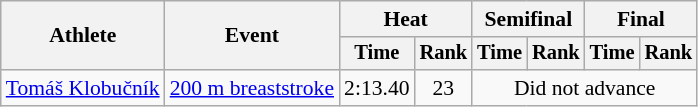<table class=wikitable style="font-size:90%">
<tr>
<th rowspan="2">Athlete</th>
<th rowspan="2">Event</th>
<th colspan="2">Heat</th>
<th colspan="2">Semifinal</th>
<th colspan="2">Final</th>
</tr>
<tr style="font-size:95%">
<th>Time</th>
<th>Rank</th>
<th>Time</th>
<th>Rank</th>
<th>Time</th>
<th>Rank</th>
</tr>
<tr align=center>
<td align=left><a href='#'>Tomáš Klobučník</a></td>
<td align=left><a href='#'>200 m breaststroke</a></td>
<td>2:13.40</td>
<td>23</td>
<td colspan=4>Did not advance</td>
</tr>
</table>
